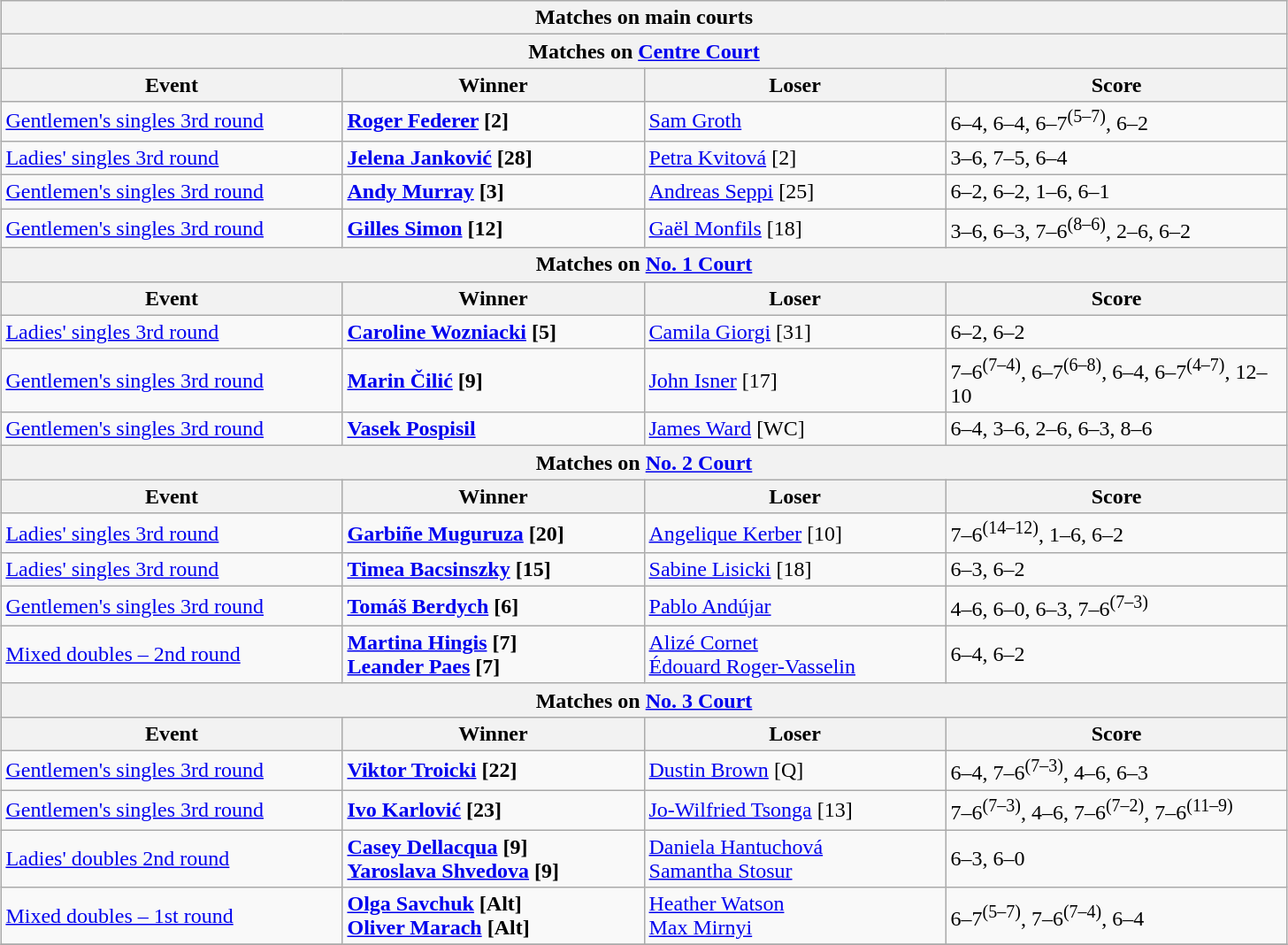<table class="wikitable collapsible uncollapsed" style="margin:auto;">
<tr>
<th colspan="4" style="white-space:nowrap;">Matches on main courts</th>
</tr>
<tr>
<th colspan="4"><strong>Matches on <a href='#'>Centre Court</a></strong></th>
</tr>
<tr>
<th width=250>Event</th>
<th width=220>Winner</th>
<th width=220>Loser</th>
<th width=250>Score</th>
</tr>
<tr>
<td><a href='#'>Gentlemen's singles 3rd round</a></td>
<td><strong> <a href='#'>Roger Federer</a> [2]</strong></td>
<td> <a href='#'>Sam Groth</a></td>
<td>6–4, 6–4, 6–7<sup>(5–7)</sup>, 6–2</td>
</tr>
<tr>
<td><a href='#'>Ladies' singles 3rd round</a></td>
<td><strong> <a href='#'>Jelena Janković</a> [28]</strong></td>
<td> <a href='#'>Petra Kvitová</a> [2]</td>
<td>3–6, 7–5, 6–4</td>
</tr>
<tr>
<td><a href='#'>Gentlemen's singles 3rd round</a></td>
<td><strong> <a href='#'>Andy Murray</a> [3]</strong></td>
<td> <a href='#'>Andreas Seppi</a> [25]</td>
<td>6–2, 6–2, 1–6, 6–1</td>
</tr>
<tr>
<td><a href='#'>Gentlemen's singles 3rd round</a></td>
<td><strong> <a href='#'>Gilles Simon</a> [12]</strong></td>
<td> <a href='#'>Gaël Monfils</a> [18]</td>
<td>3–6, 6–3, 7–6<sup>(8–6)</sup>, 2–6, 6–2</td>
</tr>
<tr>
<th colspan="4"><strong>Matches on <a href='#'>No. 1 Court</a></strong></th>
</tr>
<tr>
<th width=250>Event</th>
<th width=220>Winner</th>
<th width=220>Loser</th>
<th width=220>Score</th>
</tr>
<tr>
<td><a href='#'>Ladies' singles 3rd round</a></td>
<td><strong> <a href='#'>Caroline Wozniacki</a> [5]</strong></td>
<td> <a href='#'>Camila Giorgi</a> [31]</td>
<td>6–2, 6–2</td>
</tr>
<tr>
<td><a href='#'>Gentlemen's singles 3rd round</a></td>
<td><strong> <a href='#'>Marin Čilić</a> [9]</strong></td>
<td> <a href='#'>John Isner</a> [17]</td>
<td>7–6<sup>(7–4)</sup>, 6–7<sup>(6–8)</sup>, 6–4, 6–7<sup>(4–7)</sup>, 12–10</td>
</tr>
<tr>
<td><a href='#'>Gentlemen's singles 3rd round</a></td>
<td><strong> <a href='#'>Vasek Pospisil</a></strong></td>
<td> <a href='#'>James Ward</a> [WC]</td>
<td>6–4, 3–6, 2–6, 6–3, 8–6</td>
</tr>
<tr>
<th colspan="4"><strong>Matches on <a href='#'>No. 2 Court</a></strong></th>
</tr>
<tr>
<th width=250>Event</th>
<th width=220>Winner</th>
<th width=220>Loser</th>
<th width=220>Score</th>
</tr>
<tr>
<td><a href='#'>Ladies' singles 3rd round</a></td>
<td><strong> <a href='#'>Garbiñe Muguruza</a> [20]</strong></td>
<td> <a href='#'>Angelique Kerber</a> [10]</td>
<td>7–6<sup>(14–12)</sup>, 1–6, 6–2</td>
</tr>
<tr>
<td><a href='#'>Ladies' singles 3rd round</a></td>
<td><strong> <a href='#'>Timea Bacsinszky</a> [15]</strong></td>
<td> <a href='#'>Sabine Lisicki</a> [18]</td>
<td>6–3, 6–2</td>
</tr>
<tr>
<td><a href='#'>Gentlemen's singles 3rd round</a></td>
<td><strong> <a href='#'>Tomáš Berdych</a> [6]</strong></td>
<td> <a href='#'>Pablo Andújar</a></td>
<td>4–6, 6–0, 6–3, 7–6<sup>(7–3)</sup></td>
</tr>
<tr>
<td><a href='#'>Mixed doubles – 2nd round</a></td>
<td><strong> <a href='#'>Martina Hingis</a> [7] <br>  <a href='#'>Leander Paes</a> [7]</strong></td>
<td> <a href='#'>Alizé Cornet</a> <br>  <a href='#'>Édouard Roger-Vasselin</a></td>
<td>6–4, 6–2</td>
</tr>
<tr>
<th colspan="4"><strong>Matches on <a href='#'>No. 3 Court</a></strong></th>
</tr>
<tr>
<th width=250>Event</th>
<th width=220>Winner</th>
<th width=220>Loser</th>
<th width=220>Score</th>
</tr>
<tr>
<td><a href='#'>Gentlemen's singles 3rd round</a></td>
<td><strong> <a href='#'>Viktor Troicki</a> [22]</strong></td>
<td> <a href='#'>Dustin Brown</a> [Q]</td>
<td>6–4, 7–6<sup>(7–3)</sup>, 4–6, 6–3</td>
</tr>
<tr>
<td><a href='#'>Gentlemen's singles 3rd round</a></td>
<td><strong> <a href='#'>Ivo Karlović</a> [23]</strong></td>
<td> <a href='#'>Jo-Wilfried Tsonga</a> [13]</td>
<td>7–6<sup>(7–3)</sup>, 4–6, 7–6<sup>(7–2)</sup>, 7–6<sup>(11–9)</sup></td>
</tr>
<tr>
<td><a href='#'>Ladies' doubles 2nd round</a></td>
<td><strong> <a href='#'>Casey Dellacqua</a> [9] <br>  <a href='#'>Yaroslava Shvedova</a> [9]</strong></td>
<td> <a href='#'>Daniela Hantuchová</a>  <br>  <a href='#'>Samantha Stosur</a></td>
<td>6–3, 6–0</td>
</tr>
<tr>
<td><a href='#'>Mixed doubles – 1st round</a></td>
<td><strong> <a href='#'>Olga Savchuk</a> [Alt] <br>  <a href='#'>Oliver Marach</a> [Alt]</strong></td>
<td> <a href='#'>Heather Watson</a> <br>  <a href='#'>Max Mirnyi</a></td>
<td>6–7<sup>(5–7)</sup>, 7–6<sup>(7–4)</sup>, 6–4</td>
</tr>
<tr>
</tr>
</table>
